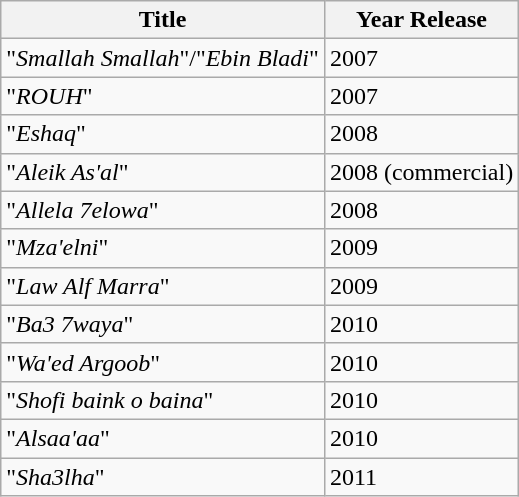<table class="wikitable">
<tr>
<th><strong>Title</strong></th>
<th><strong>Year Release</strong></th>
</tr>
<tr>
<td>"<em>Smallah Smallah</em>"/"<em>Ebin Bladi</em>"</td>
<td>2007</td>
</tr>
<tr>
<td>"<em>ROUH</em>"</td>
<td>2007</td>
</tr>
<tr>
<td>"<em>Eshaq</em>"</td>
<td>2008</td>
</tr>
<tr>
<td>"<em>Aleik As'al</em>"</td>
<td>2008 (commercial)</td>
</tr>
<tr>
<td>"<em>Allela 7elowa</em>"</td>
<td>2008</td>
</tr>
<tr>
<td>"<em>Mza'elni</em>"</td>
<td>2009</td>
</tr>
<tr>
<td>"<em>Law Alf Marra</em>"</td>
<td>2009</td>
</tr>
<tr>
<td>"<em>Ba3 7waya</em>"</td>
<td>2010</td>
</tr>
<tr>
<td>"<em>Wa'ed Argoob</em>"</td>
<td>2010</td>
</tr>
<tr>
<td>"<em>Shofi baink o baina</em>"</td>
<td>2010</td>
</tr>
<tr>
<td>"<em>Alsaa'aa</em>"</td>
<td>2010</td>
</tr>
<tr>
<td>"<em>Sha3lha</em>"</td>
<td>2011</td>
</tr>
</table>
